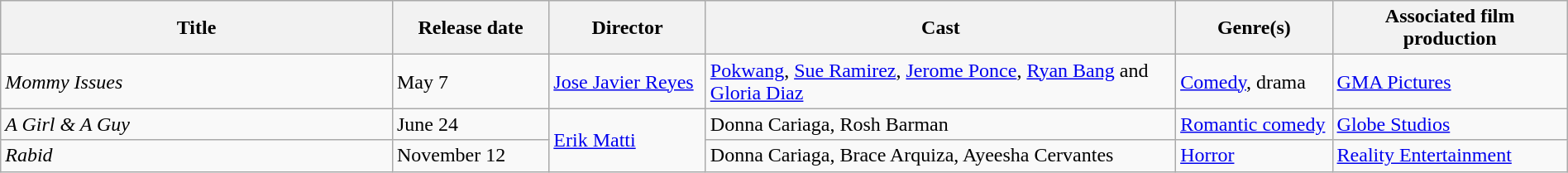<table class="wikitable" style="width:100%;">
<tr>
<th style="width:25%;">Title</th>
<th style="width:10%;">Release date</th>
<th style="width:10%;">Director</th>
<th style="width:30%;">Cast</th>
<th style="width:10%;">Genre(s)</th>
<th style="width:15%;">Associated film production</th>
</tr>
<tr>
<td><em>Mommy Issues</em></td>
<td>May 7</td>
<td><a href='#'>Jose Javier Reyes</a></td>
<td><a href='#'>Pokwang</a>, <a href='#'>Sue Ramirez</a>, <a href='#'>Jerome Ponce</a>, <a href='#'>Ryan Bang</a> and <a href='#'>Gloria Diaz</a></td>
<td><a href='#'>Comedy</a>, drama</td>
<td><a href='#'>GMA Pictures</a></td>
</tr>
<tr>
<td><em>A Girl & A Guy</em></td>
<td>June 24</td>
<td rowspan="2"><a href='#'>Erik Matti</a></td>
<td>Donna Cariaga, Rosh Barman</td>
<td><a href='#'>Romantic comedy</a></td>
<td><a href='#'>Globe Studios</a></td>
</tr>
<tr>
<td><em>Rabid</em></td>
<td>November 12</td>
<td>Donna Cariaga, Brace Arquiza, Ayeesha Cervantes</td>
<td><a href='#'>Horror</a></td>
<td><a href='#'>Reality Entertainment</a></td>
</tr>
</table>
